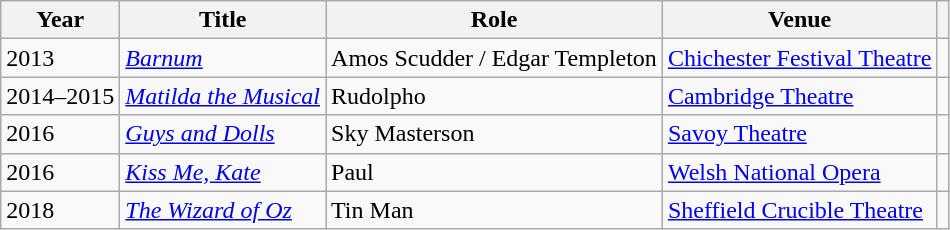<table class="wikitable">
<tr>
<th>Year</th>
<th>Title</th>
<th>Role</th>
<th>Venue</th>
<th></th>
</tr>
<tr>
<td>2013</td>
<td><em><a href='#'>Barnum</a></em></td>
<td>Amos Scudder / Edgar Templeton</td>
<td><a href='#'>Chichester Festival Theatre</a></td>
<td align="center"></td>
</tr>
<tr>
<td>2014–2015</td>
<td><em><a href='#'>Matilda the Musical</a></em></td>
<td>Rudolpho</td>
<td><a href='#'>Cambridge Theatre</a></td>
<td align="center"></td>
</tr>
<tr>
<td>2016</td>
<td><em><a href='#'>Guys and Dolls</a></em></td>
<td>Sky Masterson</td>
<td><a href='#'>Savoy Theatre</a></td>
<td align="center"></td>
</tr>
<tr>
<td>2016</td>
<td><em><a href='#'>Kiss Me, Kate</a></em></td>
<td>Paul</td>
<td><a href='#'>Welsh National Opera</a></td>
<td align="center"></td>
</tr>
<tr>
<td>2018</td>
<td><em><a href='#'>The Wizard of Oz</a></em></td>
<td>Tin Man</td>
<td><a href='#'>Sheffield Crucible Theatre</a></td>
<td align="center"></td>
</tr>
</table>
